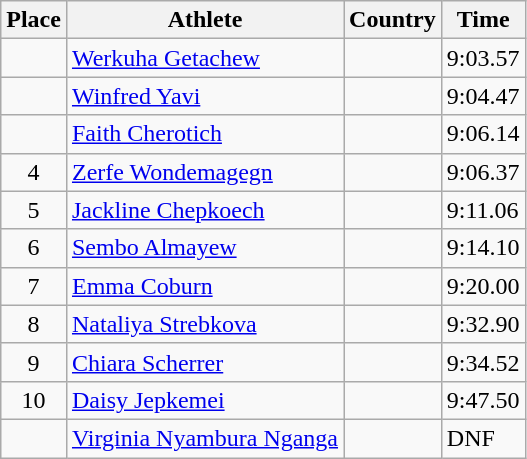<table class="wikitable">
<tr>
<th>Place</th>
<th>Athlete</th>
<th>Country</th>
<th>Time</th>
</tr>
<tr>
<td align=center></td>
<td><a href='#'>Werkuha Getachew</a></td>
<td></td>
<td>9:03.57</td>
</tr>
<tr>
<td align=center></td>
<td><a href='#'>Winfred Yavi</a></td>
<td></td>
<td>9:04.47</td>
</tr>
<tr>
<td align=center></td>
<td><a href='#'>Faith Cherotich</a></td>
<td></td>
<td>9:06.14</td>
</tr>
<tr>
<td align=center>4</td>
<td><a href='#'>Zerfe Wondemagegn</a></td>
<td></td>
<td>9:06.37</td>
</tr>
<tr>
<td align=center>5</td>
<td><a href='#'>Jackline Chepkoech</a></td>
<td></td>
<td>9:11.06</td>
</tr>
<tr>
<td align=center>6</td>
<td><a href='#'>Sembo Almayew</a></td>
<td></td>
<td>9:14.10</td>
</tr>
<tr>
<td align=center>7</td>
<td><a href='#'>Emma Coburn</a></td>
<td></td>
<td>9:20.00</td>
</tr>
<tr>
<td align=center>8</td>
<td><a href='#'>Nataliya Strebkova</a></td>
<td></td>
<td>9:32.90</td>
</tr>
<tr>
<td align=center>9</td>
<td><a href='#'>Chiara Scherrer</a></td>
<td></td>
<td>9:34.52</td>
</tr>
<tr>
<td align=center>10</td>
<td><a href='#'>Daisy Jepkemei</a></td>
<td></td>
<td>9:47.50</td>
</tr>
<tr>
<td align=center></td>
<td><a href='#'>Virginia Nyambura Nganga</a></td>
<td></td>
<td>DNF</td>
</tr>
</table>
